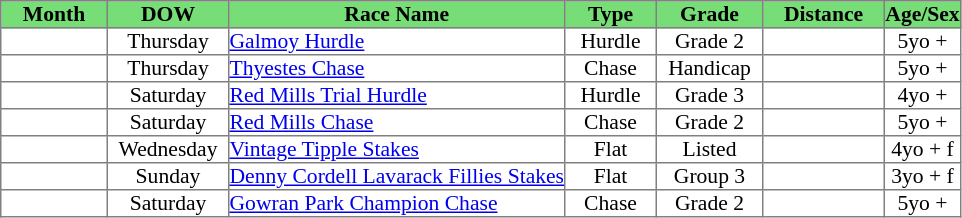<table class = "sortable" | border="1" cellpadding="0" style="border-collapse: collapse; font-size:90%">
<tr bgcolor="#77dd77" align="center">
<th style="width:70px">Month</th>
<th style="width:80px">DOW</th>
<th>Race Name</th>
<th style="width:60px">Type</th>
<th style="width:70px"><strong>Grade</strong></th>
<th style="width:80px">Distance</th>
<th style="width:50px">Age/Sex</th>
</tr>
<tr>
<td style="text-align:center"></td>
<td style="text-align:center">Thursday</td>
<td><a href='#'>Galmoy Hurdle</a></td>
<td style="text-align:center">Hurdle</td>
<td style="text-align:center">Grade 2</td>
<td style="text-align:center"></td>
<td style="text-align:center">5yo +</td>
</tr>
<tr>
<td style="text-align:center"></td>
<td style="text-align:center">Thursday</td>
<td><a href='#'>Thyestes Chase</a></td>
<td style="text-align:center">Chase</td>
<td style="text-align:center">Handicap</td>
<td style="text-align:center"></td>
<td style="text-align:center">5yo +</td>
</tr>
<tr>
<td style="text-align:center"></td>
<td style="text-align:center">Saturday</td>
<td><a href='#'>Red Mills Trial Hurdle</a></td>
<td style="text-align:center">Hurdle</td>
<td style="text-align:center">Grade 3</td>
<td style="text-align:center"></td>
<td style="text-align:center">4yo +</td>
</tr>
<tr>
<td style="text-align:center"></td>
<td style="text-align:center">Saturday</td>
<td><a href='#'>Red Mills Chase</a></td>
<td style="text-align:center">Chase</td>
<td style="text-align:center">Grade 2</td>
<td style="text-align:center"></td>
<td style="text-align:center">5yo +</td>
</tr>
<tr>
<td style="text-align:center"></td>
<td style="text-align:center">Wednesday</td>
<td><a href='#'>Vintage Tipple Stakes</a></td>
<td style="text-align:center">Flat</td>
<td style="text-align:center">Listed</td>
<td style="text-align:center"></td>
<td style="text-align:center">4yo + f</td>
</tr>
<tr>
<td style="text-align:center"></td>
<td style="text-align:center">Sunday</td>
<td><a href='#'>Denny Cordell Lavarack Fillies Stakes</a></td>
<td style="text-align:center">Flat</td>
<td style="text-align:center">Group 3</td>
<td style="text-align:center"></td>
<td style="text-align:center">3yo + f</td>
</tr>
<tr>
<td style="text-align:center"></td>
<td style="text-align:center">Saturday</td>
<td><a href='#'>Gowran Park Champion Chase</a></td>
<td style="text-align:center">Chase</td>
<td style="text-align:center">Grade 2</td>
<td style="text-align:center"></td>
<td style="text-align:center">5yo +</td>
</tr>
</table>
